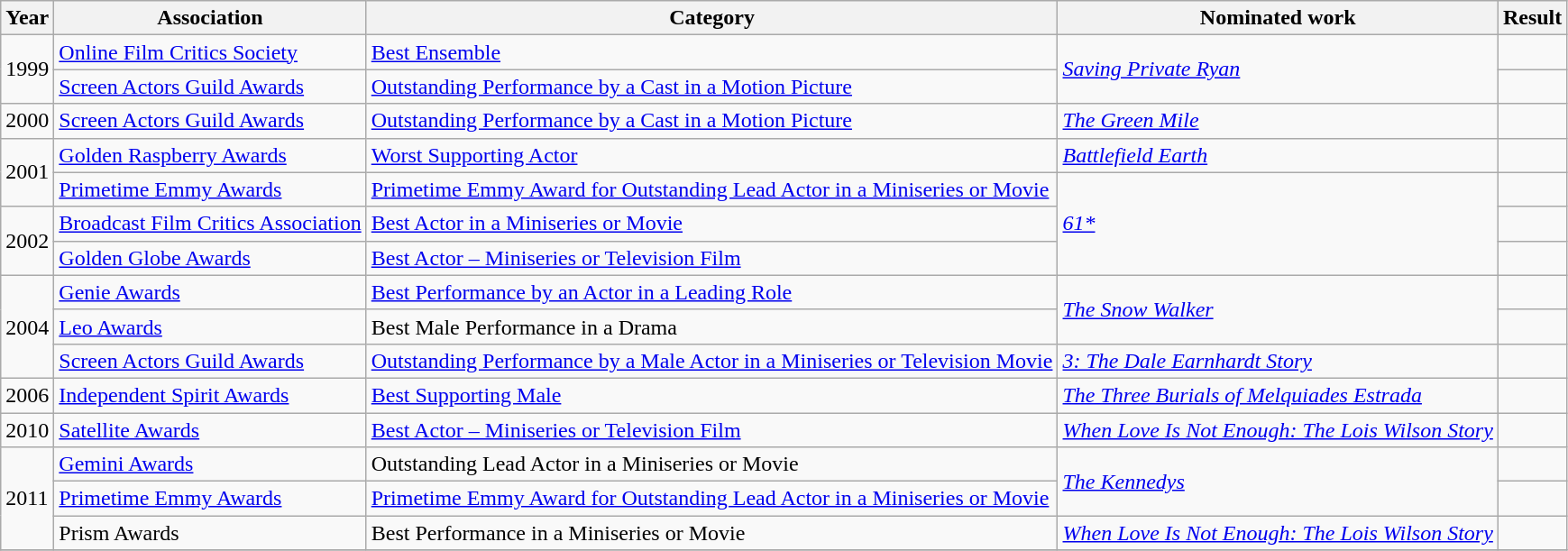<table class="wikitable sortable plainrowheaders">
<tr>
<th scope="col">Year</th>
<th scope="col">Association</th>
<th scope="col">Category</th>
<th scope="col">Nominated work</th>
<th scope="col">Result</th>
</tr>
<tr>
<td rowspan="2">1999</td>
<td><a href='#'>Online Film Critics Society</a></td>
<td><a href='#'>Best Ensemble</a></td>
<td rowspan="2"><em><a href='#'>Saving Private Ryan</a></em></td>
<td></td>
</tr>
<tr>
<td><a href='#'>Screen Actors Guild Awards</a></td>
<td><a href='#'>Outstanding Performance by a Cast in a Motion Picture</a></td>
<td></td>
</tr>
<tr>
<td>2000</td>
<td><a href='#'>Screen Actors Guild Awards</a></td>
<td><a href='#'>Outstanding Performance by a Cast in a Motion Picture</a></td>
<td><em><a href='#'>The Green Mile</a></em></td>
<td></td>
</tr>
<tr>
<td rowspan="2">2001</td>
<td><a href='#'>Golden Raspberry Awards</a></td>
<td><a href='#'>Worst Supporting Actor</a></td>
<td><em><a href='#'>Battlefield Earth</a></em></td>
<td></td>
</tr>
<tr>
<td><a href='#'>Primetime Emmy Awards</a></td>
<td><a href='#'>Primetime Emmy Award for Outstanding Lead Actor in a Miniseries or Movie</a></td>
<td rowspan="3"><em><a href='#'>61*</a></em></td>
<td></td>
</tr>
<tr>
<td rowspan="2">2002</td>
<td><a href='#'>Broadcast Film Critics Association</a></td>
<td><a href='#'>Best Actor in a Miniseries or Movie</a></td>
<td></td>
</tr>
<tr>
<td><a href='#'>Golden Globe Awards</a></td>
<td><a href='#'>Best Actor – Miniseries or Television Film</a></td>
<td></td>
</tr>
<tr>
<td rowspan="3">2004</td>
<td><a href='#'>Genie Awards</a></td>
<td><a href='#'>Best Performance by an Actor in a Leading Role</a></td>
<td rowspan="2"><em><a href='#'>The Snow Walker</a></em></td>
<td></td>
</tr>
<tr>
<td><a href='#'>Leo Awards</a></td>
<td>Best Male Performance in a Drama</td>
<td></td>
</tr>
<tr>
<td><a href='#'>Screen Actors Guild Awards</a></td>
<td><a href='#'>Outstanding Performance by a Male Actor in a Miniseries or Television Movie</a></td>
<td><em><a href='#'>3: The Dale Earnhardt Story</a></em></td>
<td></td>
</tr>
<tr>
<td>2006</td>
<td><a href='#'>Independent Spirit Awards</a></td>
<td><a href='#'>Best Supporting Male</a></td>
<td><em><a href='#'>The Three Burials of Melquiades Estrada</a></em></td>
<td></td>
</tr>
<tr>
<td>2010</td>
<td><a href='#'>Satellite Awards</a></td>
<td><a href='#'>Best Actor – Miniseries or Television Film</a></td>
<td><em><a href='#'>When Love Is Not Enough: The Lois Wilson Story</a></em></td>
<td></td>
</tr>
<tr>
<td rowspan="3">2011</td>
<td><a href='#'>Gemini Awards</a></td>
<td>Outstanding Lead Actor in a Miniseries or Movie</td>
<td rowspan="2"><em><a href='#'>The Kennedys</a></em></td>
<td></td>
</tr>
<tr>
<td><a href='#'>Primetime Emmy Awards</a></td>
<td><a href='#'>Primetime Emmy Award for Outstanding Lead Actor in a Miniseries or Movie</a></td>
<td></td>
</tr>
<tr>
<td>Prism Awards</td>
<td>Best Performance in a Miniseries or Movie</td>
<td><em><a href='#'>When Love Is Not Enough: The Lois Wilson Story</a></em></td>
<td></td>
</tr>
<tr>
</tr>
</table>
